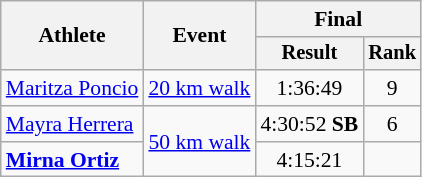<table class=wikitable style="font-size:90%">
<tr>
<th rowspan="2">Athlete</th>
<th rowspan="2">Event</th>
<th colspan="2">Final</th>
</tr>
<tr style="font-size:95%">
<th>Result</th>
<th>Rank</th>
</tr>
<tr align=center>
<td align=left><a href='#'>Maritza Poncio</a></td>
<td align=left><a href='#'>20 km walk</a></td>
<td>1:36:49</td>
<td>9</td>
</tr>
<tr align=center>
<td align=left><a href='#'>Mayra Herrera</a></td>
<td align=left rowspan=2><a href='#'>50 km walk</a></td>
<td>4:30:52 <strong>SB</strong></td>
<td>6</td>
</tr>
<tr align=center>
<td align=left><strong><a href='#'>Mirna Ortiz</a></strong></td>
<td>4:15:21</td>
<td></td>
</tr>
</table>
